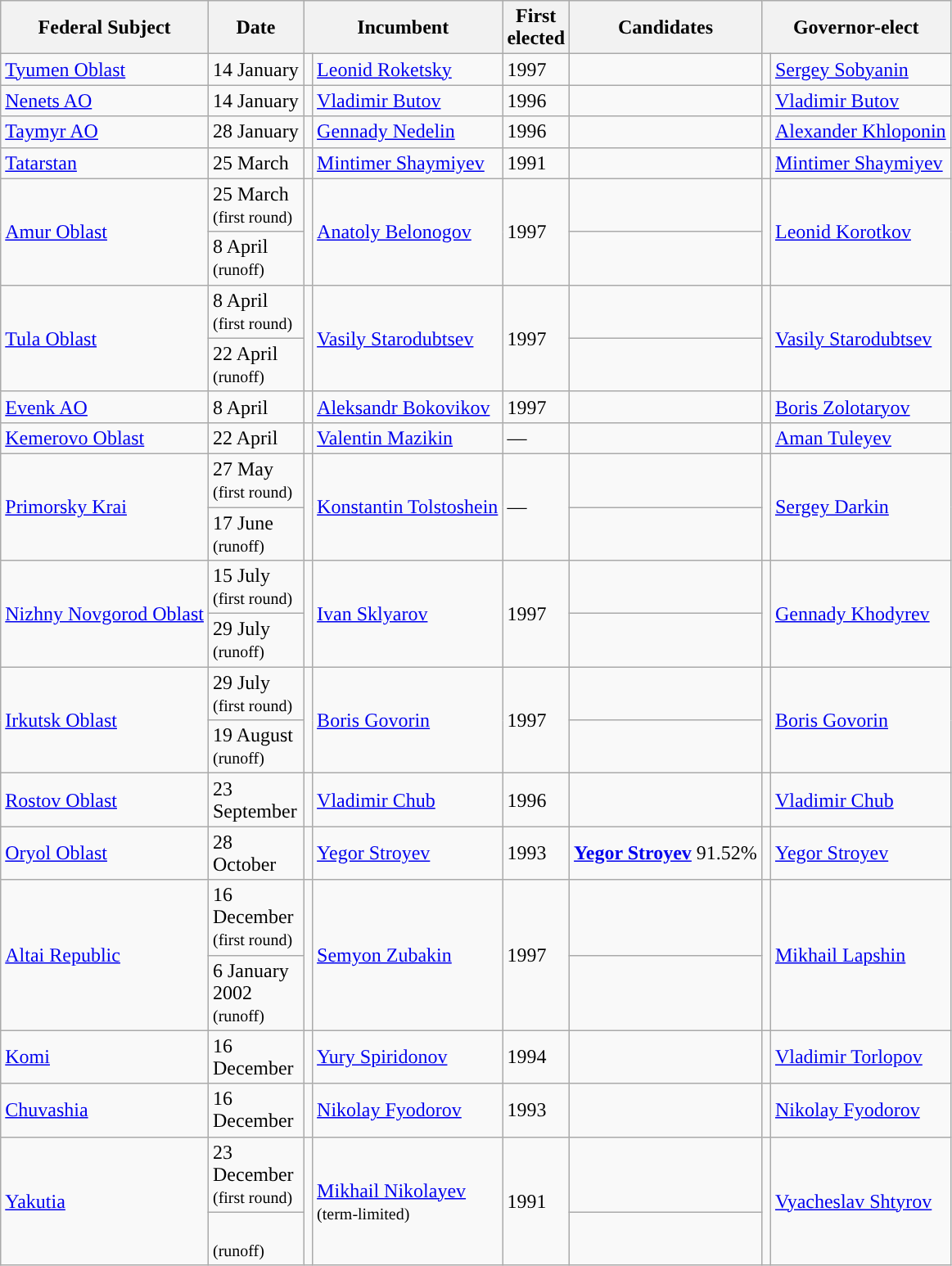<table class="wikitable unsortable">
<tr>
<th>Federal Subject</th>
<th style="width: 70px">Date</th>
<th colspan = 2>Incumbent</th>
<th>First<br>elected</th>
<th>Candidates</th>
<th colspan = 2>Governor-elect</th>
</tr>
<tr>
<td><a href='#'>Tyumen Oblast</a></td>
<td>14 January</td>
<td style="background:"></td>
<td><a href='#'>Leonid Roketsky</a></td>
<td>1997</td>
<td></td>
<td style="background:"></td>
<td><a href='#'>Sergey Sobyanin</a></td>
</tr>
<tr>
<td><a href='#'>Nenets AO</a></td>
<td>14 January</td>
<td style="background:"></td>
<td><a href='#'>Vladimir Butov</a></td>
<td>1996</td>
<td></td>
<td style="background:"></td>
<td><a href='#'>Vladimir Butov</a></td>
</tr>
<tr>
<td><a href='#'>Taymyr AO</a></td>
<td>28 January</td>
<td style="background:"></td>
<td><a href='#'>Gennady Nedelin</a></td>
<td>1996</td>
<td></td>
<td style="background:"></td>
<td><a href='#'>Alexander Khloponin</a></td>
</tr>
<tr>
<td><a href='#'>Tatarstan</a></td>
<td>25 March</td>
<td style="background:"></td>
<td><a href='#'>Mintimer Shaymiyev</a></td>
<td>1991</td>
<td></td>
<td style="background:"></td>
<td><a href='#'>Mintimer Shaymiyev</a></td>
</tr>
<tr>
<td rowspan="2"><a href='#'>Amur Oblast</a></td>
<td>25 March<br><small>(first round)</small></td>
<td rowspan="2" ; style="background:"></td>
<td rowspan="2"><a href='#'>Anatoly Belonogov</a></td>
<td rowspan="2">1997</td>
<td></td>
<td rowspan="2" ; style="background:"></td>
<td rowspan="2"><a href='#'>Leonid Korotkov</a></td>
</tr>
<tr>
<td>8 April<br><small>(runoff)</small></td>
<td></td>
</tr>
<tr>
<td rowspan="2"><a href='#'>Tula Oblast</a></td>
<td>8 April<br><small>(first round)</small></td>
<td rowspan="2" ; style="background:"></td>
<td rowspan="2"><a href='#'>Vasily Starodubtsev</a></td>
<td rowspan="2">1997</td>
<td></td>
<td rowspan="2" ; style="background:"></td>
<td rowspan="2"><a href='#'>Vasily Starodubtsev</a></td>
</tr>
<tr>
<td>22 April<br><small>(runoff)</small></td>
<td></td>
</tr>
<tr>
<td><a href='#'>Evenk AO</a></td>
<td>8 April</td>
<td style="background:"></td>
<td><a href='#'>Aleksandr Bokovikov</a></td>
<td>1997</td>
<td></td>
<td style="background:"></td>
<td><a href='#'>Boris Zolotaryov</a></td>
</tr>
<tr>
<td><a href='#'>Kemerovo Oblast</a></td>
<td>22 April</td>
<td style="background:"></td>
<td><a href='#'>Valentin Mazikin</a></td>
<td>—</td>
<td></td>
<td style="background:"></td>
<td><a href='#'>Aman Tuleyev</a></td>
</tr>
<tr>
<td rowspan="2"><a href='#'>Primorsky Krai</a></td>
<td>27 May<br><small>(first round)</small></td>
<td rowspan="2" ; style="background:"></td>
<td rowspan="2"><a href='#'>Konstantin Tolstoshein</a></td>
<td rowspan="2">—</td>
<td></td>
<td rowspan="2" ; style="background:"></td>
<td rowspan="2"><a href='#'>Sergey Darkin</a></td>
</tr>
<tr>
<td>17 June<br><small>(runoff)</small></td>
<td></td>
</tr>
<tr>
<td rowspan="2"><a href='#'>Nizhny Novgorod Oblast</a></td>
<td>15 July<br><small>(first round)</small></td>
<td rowspan="2" ; style="background:"></td>
<td rowspan="2"><a href='#'>Ivan Sklyarov</a></td>
<td rowspan="2">1997</td>
<td></td>
<td rowspan="2" ; style="background:"></td>
<td rowspan="2"><a href='#'>Gennady Khodyrev</a></td>
</tr>
<tr>
<td>29 July<br><small>(runoff)</small></td>
<td></td>
</tr>
<tr>
<td rowspan="2"><a href='#'>Irkutsk Oblast</a></td>
<td>29 July<br><small>(first round)</small></td>
<td rowspan="2" ; style="background:"></td>
<td rowspan="2"><a href='#'>Boris Govorin</a></td>
<td rowspan="2">1997</td>
<td></td>
<td rowspan="2" ; style="background:"></td>
<td rowspan="2"><a href='#'>Boris Govorin</a></td>
</tr>
<tr>
<td>19 August<br><small>(runoff)</small></td>
<td></td>
</tr>
<tr>
<td><a href='#'>Rostov Oblast</a></td>
<td>23 September</td>
<td style="background:"></td>
<td><a href='#'>Vladimir Chub</a></td>
<td>1996</td>
<td></td>
<td style="background:"></td>
<td><a href='#'>Vladimir Chub</a></td>
</tr>
<tr>
<td><a href='#'>Oryol Oblast</a></td>
<td>28 October</td>
<td style="background:"></td>
<td><a href='#'>Yegor Stroyev</a></td>
<td>1993</td>
<td> <strong><a href='#'>Yegor Stroyev</a></strong> 91.52%</td>
<td style="background:"></td>
<td><a href='#'>Yegor Stroyev</a></td>
</tr>
<tr>
<td rowspan="2"><a href='#'>Altai Republic</a></td>
<td>16 December<br><small>(first round)</small></td>
<td rowspan="2" ; style="background:"></td>
<td rowspan="2"><a href='#'>Semyon Zubakin</a></td>
<td rowspan="2">1997</td>
<td></td>
<td rowspan="2" ; style="background:"></td>
<td rowspan="2"><a href='#'>Mikhail Lapshin</a></td>
</tr>
<tr>
<td>6 January 2002<br><small>(runoff)</small></td>
<td></td>
</tr>
<tr>
<td><a href='#'>Komi</a></td>
<td>16 December</td>
<td style="background:"></td>
<td><a href='#'>Yury Spiridonov</a></td>
<td>1994</td>
<td></td>
<td style="background:"></td>
<td><a href='#'>Vladimir Torlopov</a></td>
</tr>
<tr>
<td><a href='#'>Chuvashia</a></td>
<td>16 December</td>
<td style="background:"></td>
<td><a href='#'>Nikolay Fyodorov</a></td>
<td>1993</td>
<td></td>
<td style="background:"></td>
<td><a href='#'>Nikolay Fyodorov</a></td>
</tr>
<tr>
<td rowspan="2"><a href='#'>Yakutia</a></td>
<td>23 December<br><small>(first round)</small></td>
<td rowspan="2" ; style="background:"></td>
<td rowspan="2"><a href='#'>Mikhail Nikolayev</a><br><small>(term-limited)</small></td>
<td rowspan="2">1991</td>
<td></td>
<td rowspan="2" ; style="background:"></td>
<td rowspan="2"><a href='#'>Vyacheslav Shtyrov</a></td>
</tr>
<tr>
<td><br><small>(runoff)</small></td>
<td></td>
</tr>
</table>
